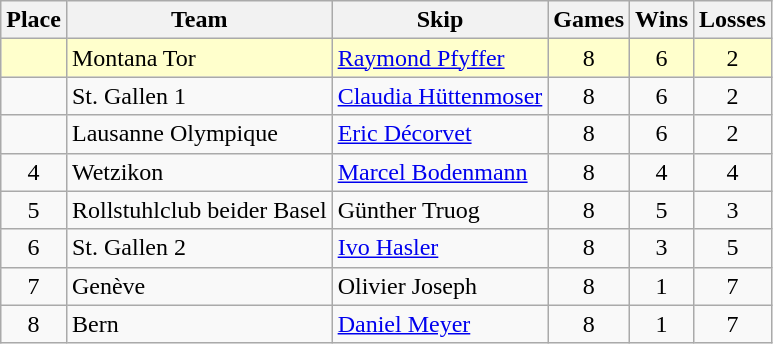<table class="wikitable" style="text-align:center;">
<tr>
<th scope="row">Place</th>
<th scope="row">Team</th>
<th scope="row">Skip</th>
<th scope="row">Games</th>
<th scope="row">Wins</th>
<th scope="row">Losses</th>
</tr>
<tr bgcolor=#ffffcc>
<td></td>
<td align=left>Montana Tor</td>
<td align=left><a href='#'>Raymond Pfyffer</a></td>
<td>8</td>
<td>6</td>
<td>2</td>
</tr>
<tr>
<td></td>
<td align=left>St. Gallen 1</td>
<td align=left><a href='#'>Claudia Hüttenmoser</a></td>
<td>8</td>
<td>6</td>
<td>2</td>
</tr>
<tr>
<td></td>
<td align=left>Lausanne Olympique</td>
<td align=left><a href='#'>Eric Décorvet</a></td>
<td>8</td>
<td>6</td>
<td>2</td>
</tr>
<tr>
<td>4</td>
<td align=left>Wetzikon</td>
<td align=left><a href='#'>Marcel Bodenmann</a></td>
<td>8</td>
<td>4</td>
<td>4</td>
</tr>
<tr>
<td>5</td>
<td align=left>Rollstuhlclub beider Basel</td>
<td align=left>Günther Truog</td>
<td>8</td>
<td>5</td>
<td>3</td>
</tr>
<tr>
<td>6</td>
<td align=left>St. Gallen 2</td>
<td align=left><a href='#'>Ivo Hasler</a></td>
<td>8</td>
<td>3</td>
<td>5</td>
</tr>
<tr>
<td>7</td>
<td align=left>Genève</td>
<td align=left>Olivier Joseph</td>
<td>8</td>
<td>1</td>
<td>7</td>
</tr>
<tr>
<td>8</td>
<td align=left>Bern</td>
<td align=left><a href='#'>Daniel Meyer</a></td>
<td>8</td>
<td>1</td>
<td>7</td>
</tr>
</table>
